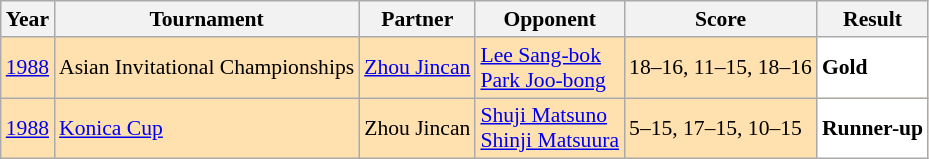<table class="sortable wikitable" style="font-size: 90%;">
<tr>
<th>Year</th>
<th>Tournament</th>
<th>Partner</th>
<th>Opponent</th>
<th>Score</th>
<th>Result</th>
</tr>
<tr style="background:#FFE0AF">
<td align="center"><a href='#'>1988</a></td>
<td align="left">Asian Invitational Championships</td>
<td align="left"> <a href='#'>Zhou Jincan</a></td>
<td align="left"> <a href='#'>Lee Sang-bok</a> <br>  <a href='#'>Park Joo-bong</a></td>
<td align="left">18–16, 11–15, 18–16</td>
<td style="text-align:left; background:white"> <strong>Gold</strong></td>
</tr>
<tr style="background:#FFE0AF">
<td align="center"><a href='#'>1988</a></td>
<td align="left"><a href='#'>Konica Cup</a></td>
<td align="left"> Zhou Jincan</td>
<td align="left"> <a href='#'>Shuji Matsuno</a> <br>  <a href='#'>Shinji Matsuura</a></td>
<td align="left">5–15, 17–15, 10–15</td>
<td style="text-align:left; background:white"> <strong>Runner-up</strong></td>
</tr>
</table>
